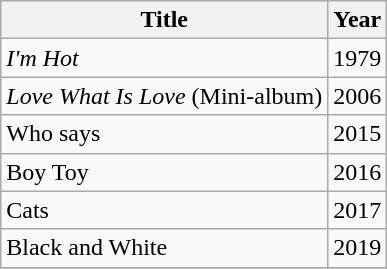<table class="wikitable">
<tr>
<th>Title</th>
<th>Year</th>
</tr>
<tr>
<td><em>I'm Hot</em></td>
<td>1979</td>
</tr>
<tr>
<td><em>Love What Is Love</em> (Mini-album)</td>
<td>2006</td>
</tr>
<tr>
<td>Who says</td>
<td>2015</td>
</tr>
<tr>
<td>Boy Toy</td>
<td>2016</td>
</tr>
<tr>
<td>Cats</td>
<td>2017</td>
</tr>
<tr>
<td>Black and White</td>
<td>2019</td>
</tr>
<tr>
</tr>
</table>
